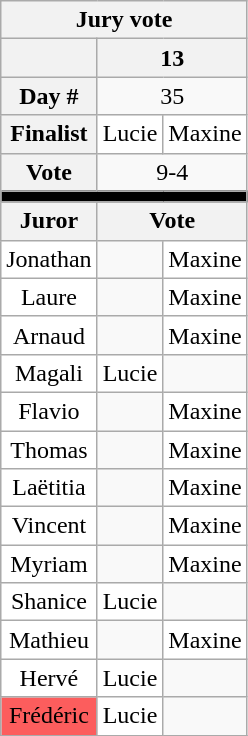<table class="wikitable" style="text-align:center">
<tr>
<th colspan=3>Jury vote</th>
</tr>
<tr>
<th></th>
<th colspan="2">13</th>
</tr>
<tr>
<th>Day #</th>
<td colspan="2">35</td>
</tr>
<tr>
<th>Finalist</th>
<td bgcolor="white">Lucie</td>
<td bgcolor="white">Maxine</td>
</tr>
<tr>
<th>Vote</th>
<td colspan=2>9-4</td>
</tr>
<tr>
<td colspan=13 bgcolor=black></td>
</tr>
<tr>
<th>Juror</th>
<th colspan=2>Vote</th>
</tr>
<tr>
<td bgcolor="white">Jonathan</td>
<td></td>
<td bgcolor="white">Maxine</td>
</tr>
<tr>
<td bgcolor="white">Laure</td>
<td></td>
<td bgcolor="white">Maxine</td>
</tr>
<tr>
<td bgcolor="white">Arnaud</td>
<td></td>
<td bgcolor="white">Maxine</td>
</tr>
<tr>
<td bgcolor="white">Magali</td>
<td bgcolor="white">Lucie</td>
<td></td>
</tr>
<tr>
<td bgcolor="white">Flavio</td>
<td></td>
<td bgcolor="white">Maxine</td>
</tr>
<tr>
<td bgcolor="white">Thomas</td>
<td></td>
<td bgcolor="white">Maxine</td>
</tr>
<tr>
<td bgcolor="white">Laëtitia</td>
<td></td>
<td bgcolor="white">Maxine</td>
</tr>
<tr>
<td bgcolor="white">Vincent</td>
<td></td>
<td bgcolor="white">Maxine</td>
</tr>
<tr>
<td bgcolor="white">Myriam</td>
<td></td>
<td bgcolor="white">Maxine</td>
</tr>
<tr>
<td bgcolor="white">Shanice</td>
<td bgcolor="white">Lucie</td>
<td></td>
</tr>
<tr>
<td bgcolor="white">Mathieu</td>
<td></td>
<td bgcolor="white">Maxine</td>
</tr>
<tr>
<td bgcolor="white">Hervé</td>
<td bgcolor="white">Lucie</td>
<td></td>
</tr>
<tr>
<td bgcolor="fc5d5d">Frédéric</td>
<td bgcolor="white">Lucie</td>
<td></td>
</tr>
<tr>
</tr>
</table>
